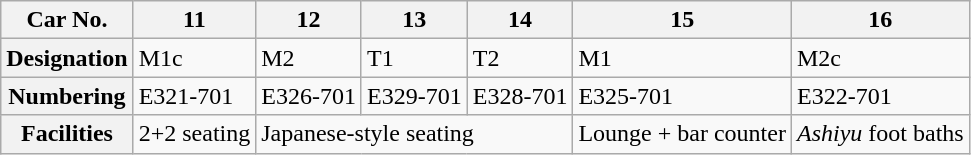<table class="wikitable">
<tr>
<th>Car No.</th>
<th>11</th>
<th>12</th>
<th>13</th>
<th>14</th>
<th>15</th>
<th>16</th>
</tr>
<tr>
<th>Designation</th>
<td>M1c</td>
<td>M2</td>
<td>T1</td>
<td>T2</td>
<td>M1</td>
<td>M2c</td>
</tr>
<tr>
<th>Numbering</th>
<td>E321-701</td>
<td>E326-701</td>
<td>E329-701</td>
<td>E328-701</td>
<td>E325-701</td>
<td>E322-701</td>
</tr>
<tr>
<th>Facilities</th>
<td>2+2 seating</td>
<td colspan="3">Japanese-style seating</td>
<td>Lounge + bar counter</td>
<td><em>Ashiyu</em> foot baths</td>
</tr>
</table>
